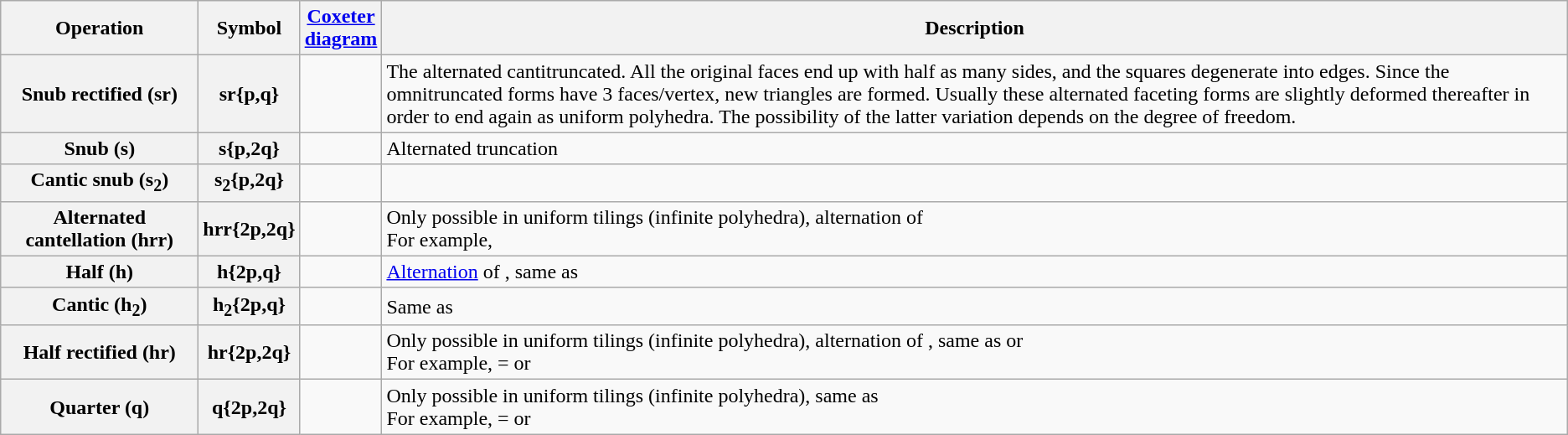<table class="wikitable">
<tr>
<th width=150>Operation</th>
<th width=70>Symbol</th>
<th><a href='#'>Coxeter<br>diagram</a></th>
<th>Description</th>
</tr>
<tr>
<th>Snub rectified (sr)</th>
<th>sr{p,q}</th>
<td></td>
<td>The alternated cantitruncated. All the original faces end up with half as many sides, and the squares degenerate into edges. Since the omnitruncated forms have 3 faces/vertex, new triangles are formed. Usually these alternated faceting forms are slightly deformed thereafter in order to end again as uniform polyhedra. The possibility of the latter variation depends on the degree of freedom.<br></td>
</tr>
<tr>
<th>Snub (s)</th>
<th>s{p,2q}</th>
<td></td>
<td>Alternated truncation</td>
</tr>
<tr>
<th>Cantic snub (s<sub>2</sub>)</th>
<th>s<sub>2</sub>{p,2q}</th>
<td></td>
<td></td>
</tr>
<tr>
<th>Alternated cantellation (hrr)</th>
<th>hrr{2p,2q}</th>
<td></td>
<td>Only possible in uniform tilings (infinite polyhedra), alternation of <br>For example, </td>
</tr>
<tr>
<th>Half (h)</th>
<th>h{2p,q}</th>
<td></td>
<td align=left><a href='#'>Alternation</a> of , same as </td>
</tr>
<tr>
<th>Cantic (h<sub>2</sub>)</th>
<th>h<sub>2</sub>{2p,q}</th>
<td></td>
<td>Same as </td>
</tr>
<tr>
<th>Half rectified (hr)</th>
<th>hr{2p,2q}</th>
<td></td>
<td align=left>Only possible in uniform tilings (infinite polyhedra), alternation of , same as  or <br>For example,  =  or </td>
</tr>
<tr>
<th>Quarter (q)</th>
<th>q{2p,2q}</th>
<td></td>
<td>Only possible in uniform tilings (infinite polyhedra), same as <br>For example,  =  or </td>
</tr>
</table>
